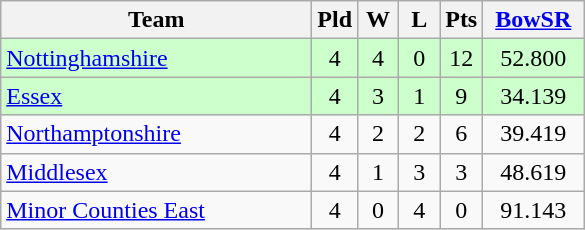<table class="wikitable" style="text-align: center;">
<tr>
<th width=200>Team</th>
<th width=20>Pld</th>
<th width=20>W</th>
<th width=20>L</th>
<th width=20>Pts</th>
<th width=60><a href='#'>BowSR</a></th>
</tr>
<tr bgcolor="#ccffcc">
<td align=left><a href='#'>Nottinghamshire</a></td>
<td>4</td>
<td>4</td>
<td>0</td>
<td>12</td>
<td>52.800</td>
</tr>
<tr bgcolor="#ccffcc">
<td align=left><a href='#'>Essex</a></td>
<td>4</td>
<td>3</td>
<td>1</td>
<td>9</td>
<td>34.139</td>
</tr>
<tr>
<td align=left><a href='#'>Northamptonshire</a></td>
<td>4</td>
<td>2</td>
<td>2</td>
<td>6</td>
<td>39.419</td>
</tr>
<tr>
<td align=left><a href='#'>Middlesex</a></td>
<td>4</td>
<td>1</td>
<td>3</td>
<td>3</td>
<td>48.619</td>
</tr>
<tr>
<td align=left><a href='#'>Minor Counties East</a></td>
<td>4</td>
<td>0</td>
<td>4</td>
<td>0</td>
<td>91.143</td>
</tr>
</table>
